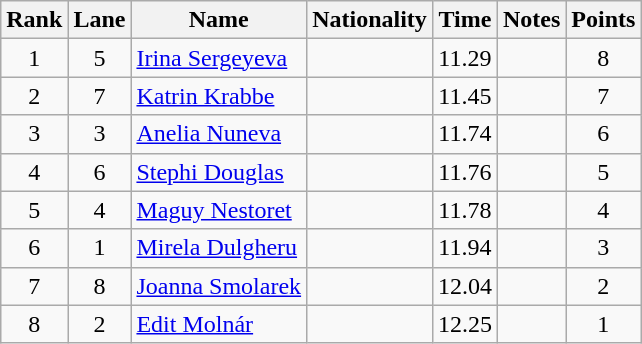<table class="wikitable sortable" style="text-align:center">
<tr>
<th>Rank</th>
<th>Lane</th>
<th>Name</th>
<th>Nationality</th>
<th>Time</th>
<th>Notes</th>
<th>Points</th>
</tr>
<tr>
<td>1</td>
<td>5</td>
<td align=left><a href='#'>Irina Sergeyeva</a></td>
<td align=left></td>
<td>11.29</td>
<td></td>
<td>8</td>
</tr>
<tr>
<td>2</td>
<td>7</td>
<td align=left><a href='#'>Katrin Krabbe</a></td>
<td align=left></td>
<td>11.45</td>
<td></td>
<td>7</td>
</tr>
<tr>
<td>3</td>
<td>3</td>
<td align=left><a href='#'>Anelia Nuneva</a></td>
<td align=left></td>
<td>11.74</td>
<td></td>
<td>6</td>
</tr>
<tr>
<td>4</td>
<td>6</td>
<td align=left><a href='#'>Stephi Douglas</a></td>
<td align=left></td>
<td>11.76</td>
<td></td>
<td>5</td>
</tr>
<tr>
<td>5</td>
<td>4</td>
<td align=left><a href='#'>Maguy Nestoret</a></td>
<td align=left></td>
<td>11.78</td>
<td></td>
<td>4</td>
</tr>
<tr>
<td>6</td>
<td>1</td>
<td align=left><a href='#'>Mirela Dulgheru</a></td>
<td align=left></td>
<td>11.94</td>
<td></td>
<td>3</td>
</tr>
<tr>
<td>7</td>
<td>8</td>
<td align=left><a href='#'>Joanna Smolarek</a></td>
<td align=left></td>
<td>12.04</td>
<td></td>
<td>2</td>
</tr>
<tr>
<td>8</td>
<td>2</td>
<td align=left><a href='#'>Edit Molnár</a></td>
<td align=left></td>
<td>12.25</td>
<td></td>
<td>1</td>
</tr>
</table>
